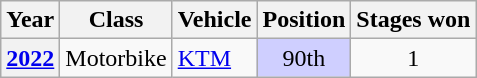<table class="wikitable">
<tr>
<th>Year</th>
<th>Class</th>
<th>Vehicle</th>
<th>Position</th>
<th>Stages won</th>
</tr>
<tr>
<th><a href='#'>2022</a></th>
<td>Motorbike</td>
<td> <a href='#'>KTM</a></td>
<td align="center" style="background:#CFCFFF;">90th</td>
<td align="center">1</td>
</tr>
</table>
